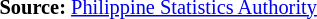<table style="font-size:85%;" '|>
<tr>
<td><br><p>
<strong>Source:</strong> <a href='#'>Philippine Statistics Authority</a>
</p></td>
</tr>
</table>
